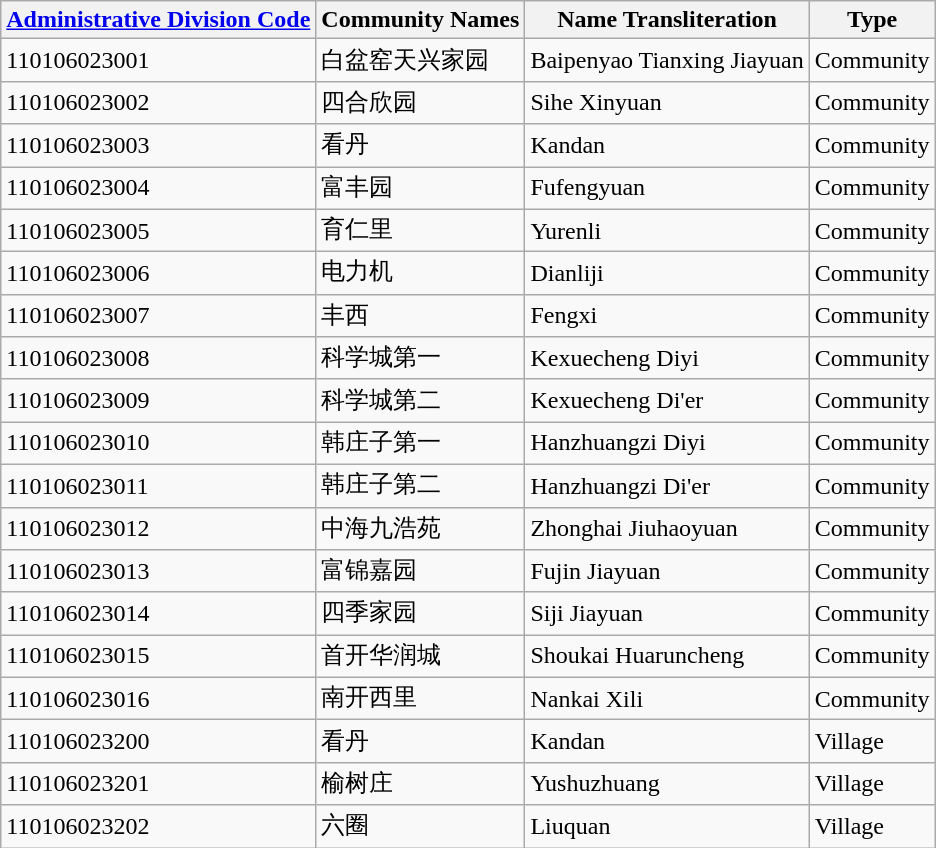<table class="wikitable sortable">
<tr>
<th><a href='#'>Administrative Division Code</a></th>
<th>Community Names</th>
<th>Name Transliteration</th>
<th>Type</th>
</tr>
<tr>
<td>110106023001</td>
<td>白盆窑天兴家园</td>
<td>Baipenyao Tianxing Jiayuan</td>
<td>Community</td>
</tr>
<tr>
<td>110106023002</td>
<td>四合欣园</td>
<td>Sihe Xinyuan</td>
<td>Community</td>
</tr>
<tr>
<td>110106023003</td>
<td>看丹</td>
<td>Kandan</td>
<td>Community</td>
</tr>
<tr>
<td>110106023004</td>
<td>富丰园</td>
<td>Fufengyuan</td>
<td>Community</td>
</tr>
<tr>
<td>110106023005</td>
<td>育仁里</td>
<td>Yurenli</td>
<td>Community</td>
</tr>
<tr>
<td>110106023006</td>
<td>电力机</td>
<td>Dianliji</td>
<td>Community</td>
</tr>
<tr>
<td>110106023007</td>
<td>丰西</td>
<td>Fengxi</td>
<td>Community</td>
</tr>
<tr>
<td>110106023008</td>
<td>科学城第一</td>
<td>Kexuecheng Diyi</td>
<td>Community</td>
</tr>
<tr>
<td>110106023009</td>
<td>科学城第二</td>
<td>Kexuecheng Di'er</td>
<td>Community</td>
</tr>
<tr>
<td>110106023010</td>
<td>韩庄子第一</td>
<td>Hanzhuangzi Diyi</td>
<td>Community</td>
</tr>
<tr>
<td>110106023011</td>
<td>韩庄子第二</td>
<td>Hanzhuangzi Di'er</td>
<td>Community</td>
</tr>
<tr>
<td>110106023012</td>
<td>中海九浩苑</td>
<td>Zhonghai Jiuhaoyuan</td>
<td>Community</td>
</tr>
<tr>
<td>110106023013</td>
<td>富锦嘉园</td>
<td>Fujin Jiayuan</td>
<td>Community</td>
</tr>
<tr>
<td>110106023014</td>
<td>四季家园</td>
<td>Siji Jiayuan</td>
<td>Community</td>
</tr>
<tr>
<td>110106023015</td>
<td>首开华润城</td>
<td>Shoukai Huaruncheng</td>
<td>Community</td>
</tr>
<tr>
<td>110106023016</td>
<td>南开西里</td>
<td>Nankai Xili</td>
<td>Community</td>
</tr>
<tr>
<td>110106023200</td>
<td>看丹</td>
<td>Kandan</td>
<td>Village</td>
</tr>
<tr>
<td>110106023201</td>
<td>榆树庄</td>
<td>Yushuzhuang</td>
<td>Village</td>
</tr>
<tr>
<td>110106023202</td>
<td>六圈</td>
<td>Liuquan</td>
<td>Village</td>
</tr>
</table>
